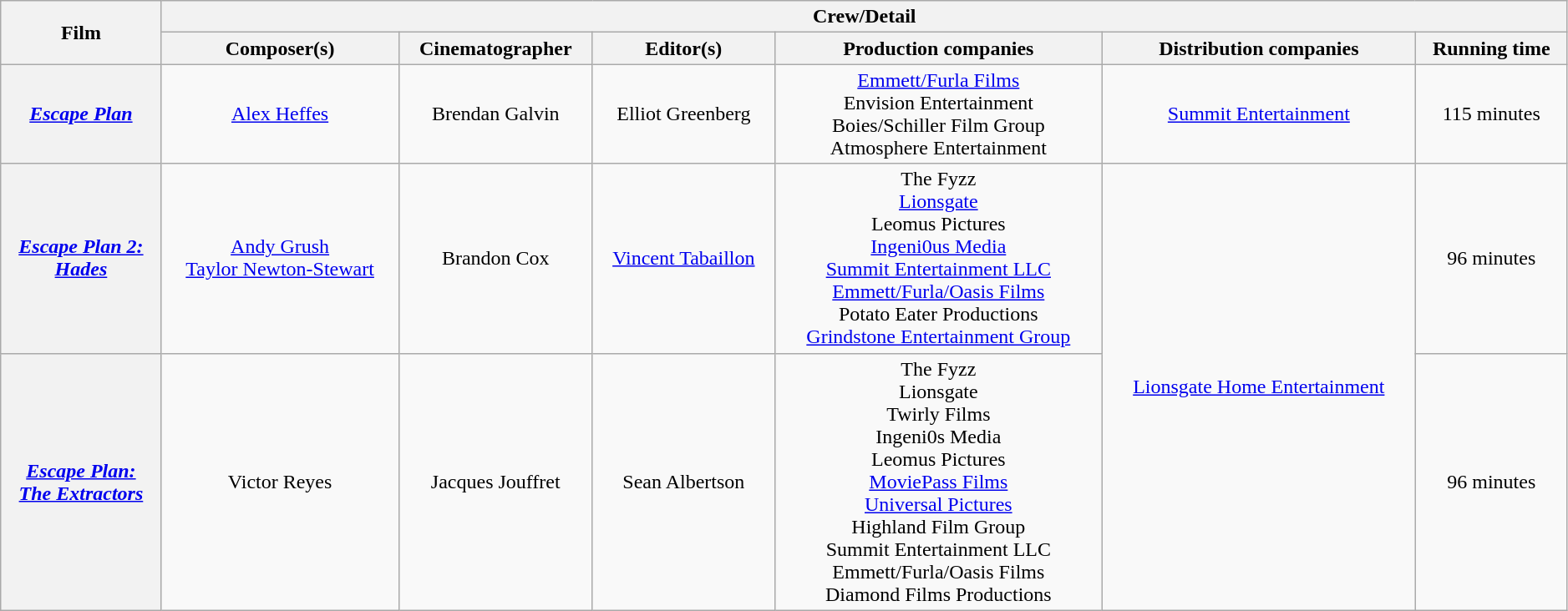<table class="wikitable sortable" style="text-align:center; width:99%;">
<tr>
<th rowspan="2">Film</th>
<th colspan="7">Crew/Detail</th>
</tr>
<tr>
<th style="text-align:center;">Composer(s)</th>
<th style="text-align:center;">Cinematographer</th>
<th style="text-align:center;">Editor(s)</th>
<th style="text-align:center;">Production companies</th>
<th style="text-align:center;">Distribution companies</th>
<th style="text-align:center;">Running time</th>
</tr>
<tr>
<th><em><a href='#'>Escape Plan</a></em></th>
<td><a href='#'>Alex Heffes</a></td>
<td>Brendan Galvin</td>
<td>Elliot Greenberg</td>
<td><a href='#'>Emmett/Furla Films</a><br>Envision Entertainment<br>Boies/Schiller Film Group<br>Atmosphere Entertainment</td>
<td><a href='#'>Summit Entertainment</a></td>
<td>115 minutes</td>
</tr>
<tr>
<th><em><a href='#'>Escape Plan 2: <br>Hades</a></em></th>
<td><a href='#'>Andy Grush<br>Taylor Newton-Stewart</a></td>
<td>Brandon Cox</td>
<td><a href='#'>Vincent Tabaillon</a></td>
<td>The Fyzz<br><a href='#'>Lionsgate</a><br>Leomus Pictures<br><a href='#'>Ingeni0us Media</a><br><a href='#'>Summit Entertainment LLC</a><br><a href='#'>Emmett/Furla/Oasis Films</a><br>Potato Eater Productions<br><a href='#'>Grindstone Entertainment Group</a></td>
<td rowspan="2"><a href='#'>Lionsgate Home Entertainment</a></td>
<td>96 minutes</td>
</tr>
<tr>
<th><em><a href='#'>Escape Plan: <br>The Extractors</a></em></th>
<td>Victor Reyes</td>
<td>Jacques Jouffret</td>
<td>Sean Albertson</td>
<td>The Fyzz<br>Lionsgate<br>Twirly Films<br>Ingeni0s Media<br>Leomus Pictures<br><a href='#'>MoviePass Films</a><br><a href='#'>Universal Pictures</a><br>Highland Film Group<br>Summit Entertainment LLC<br>Emmett/Furla/Oasis Films<br>Diamond Films Productions</td>
<td>96 minutes</td>
</tr>
</table>
